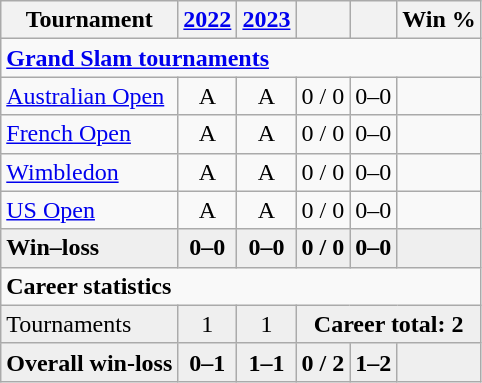<table class="wikitable" style="text-align:center">
<tr>
<th>Tournament</th>
<th><a href='#'>2022</a></th>
<th><a href='#'>2023</a></th>
<th></th>
<th></th>
<th>Win %</th>
</tr>
<tr>
<td colspan="6" align="left"><strong><a href='#'>Grand Slam tournaments</a></strong></td>
</tr>
<tr>
<td align="left"><a href='#'>Australian Open</a></td>
<td>A</td>
<td>A</td>
<td>0 / 0</td>
<td>0–0</td>
<td></td>
</tr>
<tr>
<td align="left"><a href='#'>French Open</a></td>
<td>A</td>
<td>A</td>
<td>0 / 0</td>
<td>0–0</td>
<td></td>
</tr>
<tr>
<td align="left"><a href='#'>Wimbledon</a></td>
<td>A</td>
<td>A</td>
<td>0 / 0</td>
<td>0–0</td>
<td></td>
</tr>
<tr>
<td align="left"><a href='#'>US Open</a></td>
<td>A</td>
<td>A</td>
<td>0 / 0</td>
<td>0–0</td>
<td></td>
</tr>
<tr style="background:#efefef;font-weight:bold">
<td align="left">Win–loss</td>
<td>0–0</td>
<td>0–0</td>
<td>0 / 0</td>
<td>0–0</td>
<td></td>
</tr>
<tr>
<td colspan="6" align="left"><strong>Career statistics</strong></td>
</tr>
<tr bgcolor="efefef">
<td align="left">Tournaments</td>
<td>1</td>
<td>1</td>
<td colspan="3"><strong>Career total: 2</strong></td>
</tr>
<tr style="background:#efefef;font-weight:bold">
<td align="left">Overall win-loss</td>
<td>0–1</td>
<td>1–1</td>
<td>0 / 2</td>
<td>1–2</td>
<td></td>
</tr>
</table>
